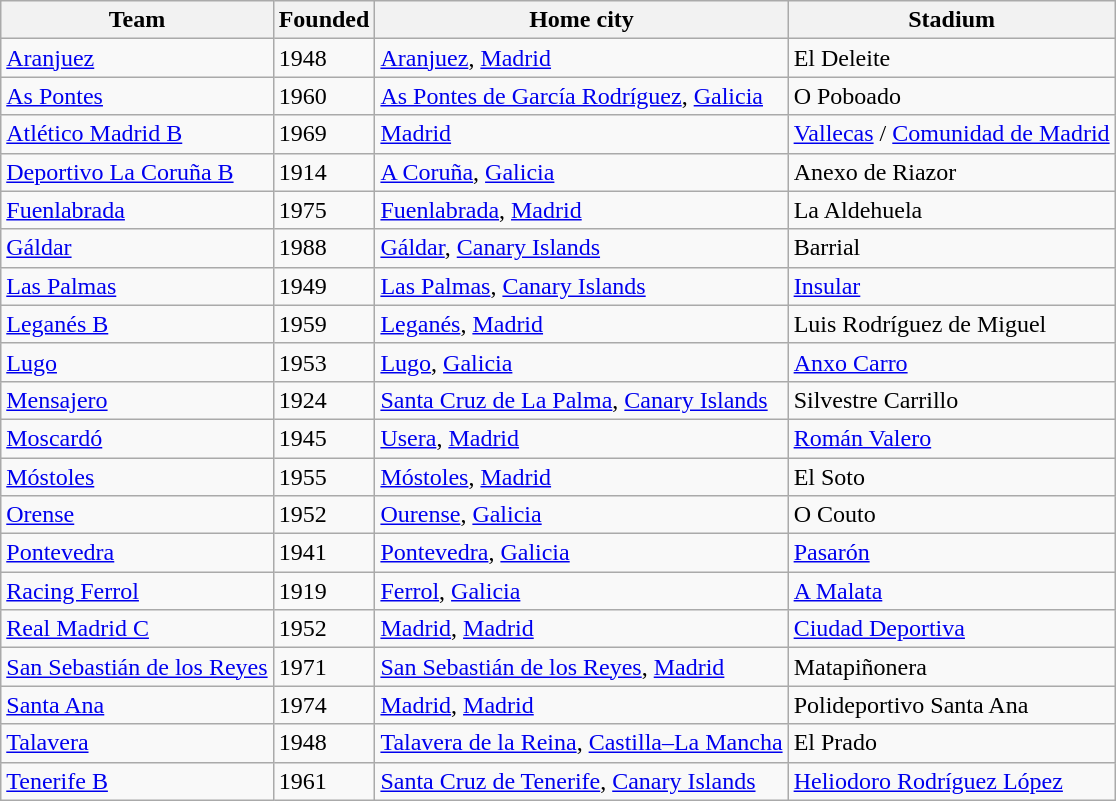<table class="wikitable sortable">
<tr>
<th>Team</th>
<th>Founded</th>
<th>Home city</th>
<th>Stadium</th>
</tr>
<tr>
<td><a href='#'>Aranjuez</a></td>
<td>1948</td>
<td><a href='#'>Aranjuez</a>, <a href='#'>Madrid</a></td>
<td>El Deleite</td>
</tr>
<tr>
<td><a href='#'>As Pontes</a></td>
<td>1960</td>
<td><a href='#'>As Pontes de García Rodríguez</a>, <a href='#'>Galicia</a></td>
<td>O Poboado</td>
</tr>
<tr>
<td><a href='#'>Atlético Madrid B</a></td>
<td>1969</td>
<td><a href='#'>Madrid</a></td>
<td><a href='#'>Vallecas</a> / <a href='#'>Comunidad de Madrid</a></td>
</tr>
<tr>
<td><a href='#'>Deportivo La Coruña B</a></td>
<td>1914</td>
<td><a href='#'>A Coruña</a>, <a href='#'>Galicia</a></td>
<td>Anexo de Riazor</td>
</tr>
<tr>
<td><a href='#'>Fuenlabrada</a></td>
<td>1975</td>
<td><a href='#'>Fuenlabrada</a>, <a href='#'>Madrid</a></td>
<td>La Aldehuela</td>
</tr>
<tr>
<td><a href='#'>Gáldar</a></td>
<td>1988</td>
<td><a href='#'>Gáldar</a>, <a href='#'>Canary Islands</a></td>
<td>Barrial</td>
</tr>
<tr>
<td><a href='#'>Las Palmas</a></td>
<td>1949</td>
<td><a href='#'>Las Palmas</a>, <a href='#'>Canary Islands</a></td>
<td><a href='#'>Insular</a></td>
</tr>
<tr>
<td><a href='#'>Leganés B</a></td>
<td>1959</td>
<td><a href='#'>Leganés</a>, <a href='#'>Madrid</a></td>
<td>Luis Rodríguez de Miguel</td>
</tr>
<tr>
<td><a href='#'>Lugo</a></td>
<td>1953</td>
<td><a href='#'>Lugo</a>, <a href='#'>Galicia</a></td>
<td><a href='#'>Anxo Carro</a></td>
</tr>
<tr>
<td><a href='#'>Mensajero</a></td>
<td>1924</td>
<td><a href='#'>Santa Cruz de La Palma</a>, <a href='#'>Canary Islands</a></td>
<td>Silvestre Carrillo</td>
</tr>
<tr>
<td><a href='#'>Moscardó</a></td>
<td>1945</td>
<td><a href='#'>Usera</a>, <a href='#'>Madrid</a></td>
<td><a href='#'>Román Valero</a></td>
</tr>
<tr>
<td><a href='#'>Móstoles</a></td>
<td>1955</td>
<td><a href='#'>Móstoles</a>, <a href='#'>Madrid</a></td>
<td>El Soto</td>
</tr>
<tr>
<td><a href='#'>Orense</a></td>
<td>1952</td>
<td><a href='#'>Ourense</a>, <a href='#'>Galicia</a></td>
<td>O Couto</td>
</tr>
<tr>
<td><a href='#'>Pontevedra</a></td>
<td>1941</td>
<td><a href='#'>Pontevedra</a>, <a href='#'>Galicia</a></td>
<td><a href='#'>Pasarón</a></td>
</tr>
<tr>
<td><a href='#'>Racing Ferrol</a></td>
<td>1919</td>
<td><a href='#'>Ferrol</a>, <a href='#'>Galicia</a></td>
<td><a href='#'>A Malata</a></td>
</tr>
<tr>
<td><a href='#'>Real Madrid C</a></td>
<td>1952</td>
<td><a href='#'>Madrid</a>, <a href='#'>Madrid</a></td>
<td><a href='#'>Ciudad Deportiva</a></td>
</tr>
<tr>
<td><a href='#'>San Sebastián de los Reyes</a></td>
<td>1971</td>
<td><a href='#'>San Sebastián de los Reyes</a>, <a href='#'>Madrid</a></td>
<td>Matapiñonera</td>
</tr>
<tr>
<td><a href='#'>Santa Ana</a></td>
<td>1974</td>
<td><a href='#'>Madrid</a>, <a href='#'>Madrid</a></td>
<td>Polideportivo Santa Ana</td>
</tr>
<tr>
<td><a href='#'>Talavera</a></td>
<td>1948</td>
<td><a href='#'>Talavera de la Reina</a>, <a href='#'>Castilla–La Mancha</a></td>
<td>El Prado</td>
</tr>
<tr>
<td><a href='#'>Tenerife B</a></td>
<td>1961</td>
<td><a href='#'>Santa Cruz de Tenerife</a>, <a href='#'>Canary Islands</a></td>
<td><a href='#'>Heliodoro Rodríguez López</a></td>
</tr>
</table>
